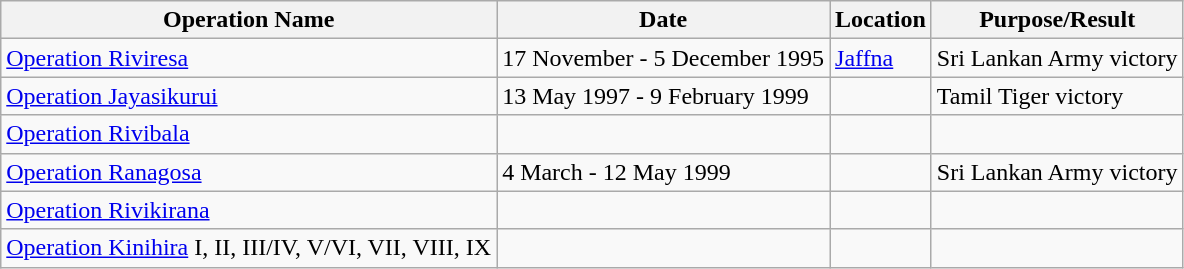<table class="wikitable sortable">
<tr>
<th>Operation Name</th>
<th>Date</th>
<th>Location</th>
<th>Purpose/Result</th>
</tr>
<tr>
<td><a href='#'>Operation Riviresa</a></td>
<td>17 November - 5 December 1995</td>
<td><a href='#'>Jaffna</a></td>
<td>Sri Lankan Army victory</td>
</tr>
<tr>
<td><a href='#'>Operation Jayasikurui</a></td>
<td>13 May 1997 - 9 February 1999</td>
<td></td>
<td>Tamil Tiger victory</td>
</tr>
<tr>
<td><a href='#'>Operation Rivibala</a></td>
<td></td>
<td></td>
<td></td>
</tr>
<tr>
<td><a href='#'>Operation Ranagosa</a></td>
<td>4 March - 12 May 1999</td>
<td></td>
<td>Sri Lankan Army victory</td>
</tr>
<tr>
<td><a href='#'>Operation Rivikirana</a></td>
<td></td>
<td></td>
<td></td>
</tr>
<tr>
<td><a href='#'>Operation Kinihira</a> I, II, III/IV, V/VI, VII, VIII, IX</td>
<td></td>
<td></td>
<td></td>
</tr>
</table>
